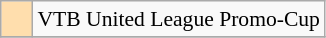<table class="wikitable" style="font-size:90%;">
<tr>
<td style="background-color:#ffdead">    </td>
<td>VTB United League Promo-Cup</td>
</tr>
<tr>
</tr>
</table>
